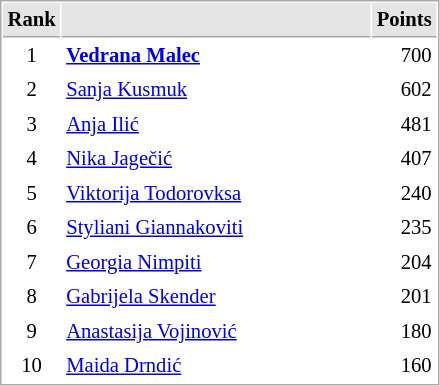<table cellspacing="1" cellpadding="3" style="border:1px solid #AAAAAA;font-size:86%">
<tr style="background-color: #E4E4E4;">
<th style="border-bottom:1px solid #AAAAAA" width=10>Rank</th>
<th style="border-bottom:1px solid #AAAAAA" width=200></th>
<th style="border-bottom:1px solid #AAAAAA" width=20 align=right>Points</th>
</tr>
<tr>
<td align=center>1</td>
<td> <strong><a href='#'>Vedrana Malec</a></strong></td>
<td align=right>700</td>
</tr>
<tr>
<td align=center>2</td>
<td> <a href='#'>Sanja Kusmuk</a></td>
<td align=right>602</td>
</tr>
<tr>
<td align=center>3</td>
<td> <a href='#'>Anja Ilić</a></td>
<td align=right>481</td>
</tr>
<tr>
<td align=center>4</td>
<td> <a href='#'>Nika Jagečić</a></td>
<td align=right>407</td>
</tr>
<tr>
<td align=center>5</td>
<td> <a href='#'>Viktorija Todorovksa</a></td>
<td align=right>240</td>
</tr>
<tr>
<td align=center>6</td>
<td> <a href='#'>Styliani Giannakoviti</a></td>
<td align=right>235</td>
</tr>
<tr>
<td align=center>7</td>
<td> <a href='#'>Georgia Nimpiti</a></td>
<td align=right>204</td>
</tr>
<tr>
<td align=center>8</td>
<td> <a href='#'>Gabrijela Skender</a></td>
<td align=right>201</td>
</tr>
<tr>
<td align=center>9</td>
<td> <a href='#'>Anastasija Vojinović</a></td>
<td align=right>180</td>
</tr>
<tr>
<td align=center>10</td>
<td> <a href='#'>Maida Drndić</a></td>
<td align=right>160</td>
</tr>
</table>
